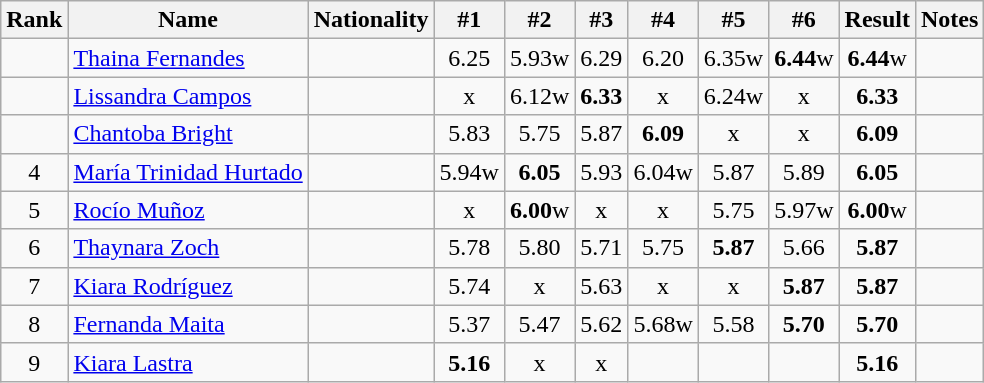<table class="wikitable sortable" style="text-align:center">
<tr>
<th>Rank</th>
<th>Name</th>
<th>Nationality</th>
<th>#1</th>
<th>#2</th>
<th>#3</th>
<th>#4</th>
<th>#5</th>
<th>#6</th>
<th>Result</th>
<th>Notes</th>
</tr>
<tr>
<td></td>
<td align=left><a href='#'>Thaina Fernandes</a></td>
<td align=left></td>
<td>6.25</td>
<td>5.93w</td>
<td>6.29</td>
<td>6.20</td>
<td>6.35w</td>
<td><strong>6.44</strong>w</td>
<td><strong>6.44</strong>w</td>
<td></td>
</tr>
<tr>
<td></td>
<td align=left><a href='#'>Lissandra Campos</a></td>
<td align=left></td>
<td>x</td>
<td>6.12w</td>
<td><strong>6.33</strong></td>
<td>x</td>
<td>6.24w</td>
<td>x</td>
<td><strong>6.33</strong></td>
<td></td>
</tr>
<tr>
<td></td>
<td align=left><a href='#'>Chantoba Bright</a></td>
<td align=left></td>
<td>5.83</td>
<td>5.75</td>
<td>5.87</td>
<td><strong>6.09</strong></td>
<td>x</td>
<td>x</td>
<td><strong>6.09</strong></td>
<td></td>
</tr>
<tr>
<td>4</td>
<td align=left><a href='#'>María Trinidad Hurtado</a></td>
<td align=left></td>
<td>5.94w</td>
<td><strong>6.05</strong></td>
<td>5.93</td>
<td>6.04w</td>
<td>5.87</td>
<td>5.89</td>
<td><strong>6.05</strong></td>
<td></td>
</tr>
<tr>
<td>5</td>
<td align=left><a href='#'>Rocío Muñoz</a></td>
<td align=left></td>
<td>x</td>
<td><strong>6.00</strong>w</td>
<td>x</td>
<td>x</td>
<td>5.75</td>
<td>5.97w</td>
<td><strong>6.00</strong>w</td>
<td></td>
</tr>
<tr>
<td>6</td>
<td align=left><a href='#'>Thaynara Zoch</a></td>
<td align=left></td>
<td>5.78</td>
<td>5.80</td>
<td>5.71</td>
<td>5.75</td>
<td><strong>5.87</strong></td>
<td>5.66</td>
<td><strong>5.87</strong></td>
<td></td>
</tr>
<tr>
<td>7</td>
<td align=left><a href='#'>Kiara Rodríguez</a></td>
<td align=left></td>
<td>5.74</td>
<td>x</td>
<td>5.63</td>
<td>x</td>
<td>x</td>
<td><strong>5.87</strong></td>
<td><strong>5.87</strong></td>
<td></td>
</tr>
<tr>
<td>8</td>
<td align=left><a href='#'>Fernanda Maita</a></td>
<td align=left></td>
<td>5.37</td>
<td>5.47</td>
<td>5.62</td>
<td>5.68w</td>
<td>5.58</td>
<td><strong>5.70</strong></td>
<td><strong>5.70</strong></td>
<td></td>
</tr>
<tr>
<td>9</td>
<td align=left><a href='#'>Kiara Lastra</a></td>
<td align=left></td>
<td><strong>5.16</strong></td>
<td>x</td>
<td>x</td>
<td></td>
<td></td>
<td></td>
<td><strong>5.16</strong></td>
<td></td>
</tr>
</table>
